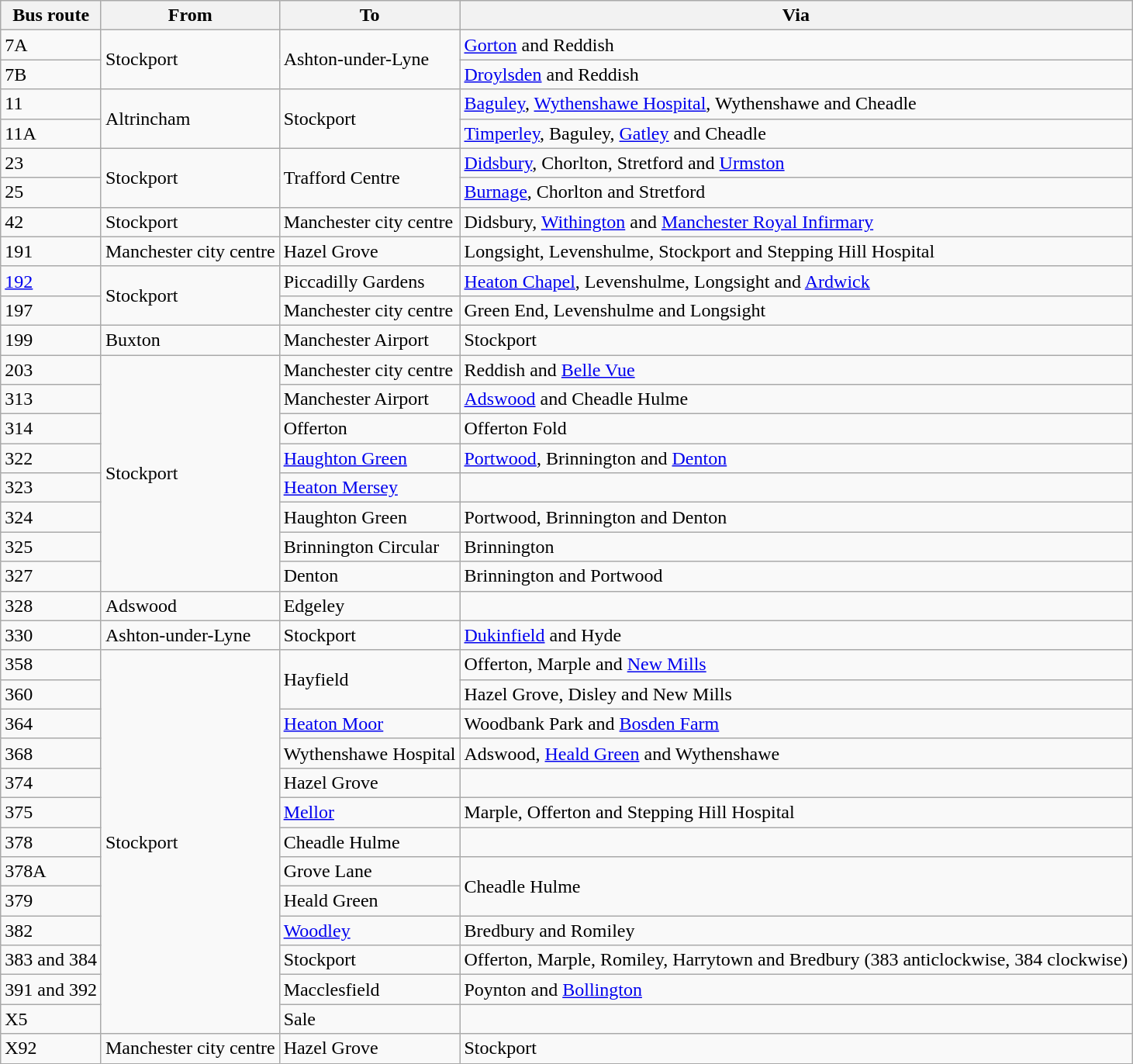<table class="wikitable sortable">
<tr>
<th>Bus route</th>
<th>From</th>
<th>To</th>
<th>Via</th>
</tr>
<tr>
<td>7A</td>
<td rowspan="2">Stockport</td>
<td rowspan="2">Ashton-under-Lyne</td>
<td><a href='#'>Gorton</a> and Reddish</td>
</tr>
<tr>
<td>7B</td>
<td><a href='#'>Droylsden</a> and Reddish</td>
</tr>
<tr>
<td>11</td>
<td rowspan="2">Altrincham</td>
<td rowspan="2">Stockport</td>
<td><a href='#'>Baguley</a>, <a href='#'>Wythenshawe Hospital</a>, Wythenshawe and Cheadle</td>
</tr>
<tr>
<td>11A</td>
<td><a href='#'>Timperley</a>, Baguley, <a href='#'>Gatley</a> and Cheadle</td>
</tr>
<tr>
<td>23</td>
<td rowspan="2">Stockport</td>
<td rowspan="2">Trafford Centre</td>
<td><a href='#'>Didsbury</a>, Chorlton, Stretford and <a href='#'>Urmston</a></td>
</tr>
<tr>
<td>25</td>
<td><a href='#'>Burnage</a>, Chorlton and Stretford</td>
</tr>
<tr>
<td>42</td>
<td>Stockport</td>
<td>Manchester city centre</td>
<td>Didsbury, <a href='#'>Withington</a> and <a href='#'>Manchester Royal Infirmary</a></td>
</tr>
<tr>
<td>191</td>
<td>Manchester city centre</td>
<td>Hazel Grove</td>
<td>Longsight, Levenshulme, Stockport and Stepping Hill Hospital</td>
</tr>
<tr>
<td><a href='#'>192</a></td>
<td rowspan="2">Stockport</td>
<td>Piccadilly Gardens</td>
<td><a href='#'>Heaton Chapel</a>, Levenshulme, Longsight and <a href='#'>Ardwick</a></td>
</tr>
<tr>
<td>197</td>
<td>Manchester city centre</td>
<td>Green End, Levenshulme and Longsight</td>
</tr>
<tr>
<td>199</td>
<td>Buxton</td>
<td>Manchester Airport</td>
<td>Stockport</td>
</tr>
<tr>
<td>203</td>
<td rowspan="8">Stockport</td>
<td>Manchester city centre</td>
<td>Reddish and <a href='#'>Belle Vue</a></td>
</tr>
<tr>
<td>313</td>
<td>Manchester Airport</td>
<td><a href='#'>Adswood</a> and Cheadle Hulme</td>
</tr>
<tr>
<td>314</td>
<td>Offerton</td>
<td>Offerton Fold</td>
</tr>
<tr>
<td>322</td>
<td><a href='#'>Haughton Green</a></td>
<td><a href='#'>Portwood</a>, Brinnington and <a href='#'>Denton</a></td>
</tr>
<tr>
<td>323</td>
<td><a href='#'>Heaton Mersey</a></td>
<td></td>
</tr>
<tr>
<td>324</td>
<td>Haughton Green</td>
<td>Portwood, Brinnington and Denton</td>
</tr>
<tr>
<td>325</td>
<td>Brinnington Circular</td>
<td>Brinnington</td>
</tr>
<tr>
<td>327</td>
<td>Denton</td>
<td>Brinnington and Portwood</td>
</tr>
<tr>
<td>328</td>
<td>Adswood</td>
<td>Edgeley</td>
</tr>
<tr>
<td>330</td>
<td>Ashton-under-Lyne</td>
<td>Stockport</td>
<td><a href='#'>Dukinfield</a> and Hyde</td>
</tr>
<tr>
<td>358</td>
<td rowspan="13">Stockport</td>
<td rowspan="2">Hayfield</td>
<td>Offerton, Marple and <a href='#'>New Mills</a></td>
</tr>
<tr>
<td>360</td>
<td>Hazel Grove, Disley and New Mills</td>
</tr>
<tr>
<td>364</td>
<td><a href='#'>Heaton Moor</a></td>
<td>Woodbank Park and <a href='#'>Bosden Farm</a></td>
</tr>
<tr>
<td>368</td>
<td>Wythenshawe Hospital</td>
<td>Adswood, <a href='#'>Heald Green</a> and Wythenshawe</td>
</tr>
<tr>
<td>374</td>
<td>Hazel Grove</td>
<td></td>
</tr>
<tr>
<td>375</td>
<td><a href='#'>Mellor</a></td>
<td>Marple, Offerton and Stepping Hill Hospital</td>
</tr>
<tr>
<td>378</td>
<td>Cheadle Hulme</td>
<td></td>
</tr>
<tr>
<td>378A</td>
<td>Grove Lane</td>
<td rowspan="2">Cheadle Hulme</td>
</tr>
<tr>
<td>379</td>
<td>Heald Green</td>
</tr>
<tr>
<td>382</td>
<td><a href='#'>Woodley</a></td>
<td>Bredbury and Romiley</td>
</tr>
<tr>
<td>383 and 384</td>
<td>Stockport</td>
<td>Offerton, Marple, Romiley, Harrytown and Bredbury (383 anticlockwise, 384 clockwise)</td>
</tr>
<tr>
<td>391 and 392</td>
<td>Macclesfield</td>
<td>Poynton and <a href='#'>Bollington</a></td>
</tr>
<tr>
<td>X5</td>
<td>Sale</td>
<td></td>
</tr>
<tr>
<td>X92</td>
<td>Manchester city centre</td>
<td>Hazel Grove</td>
<td>Stockport</td>
</tr>
</table>
